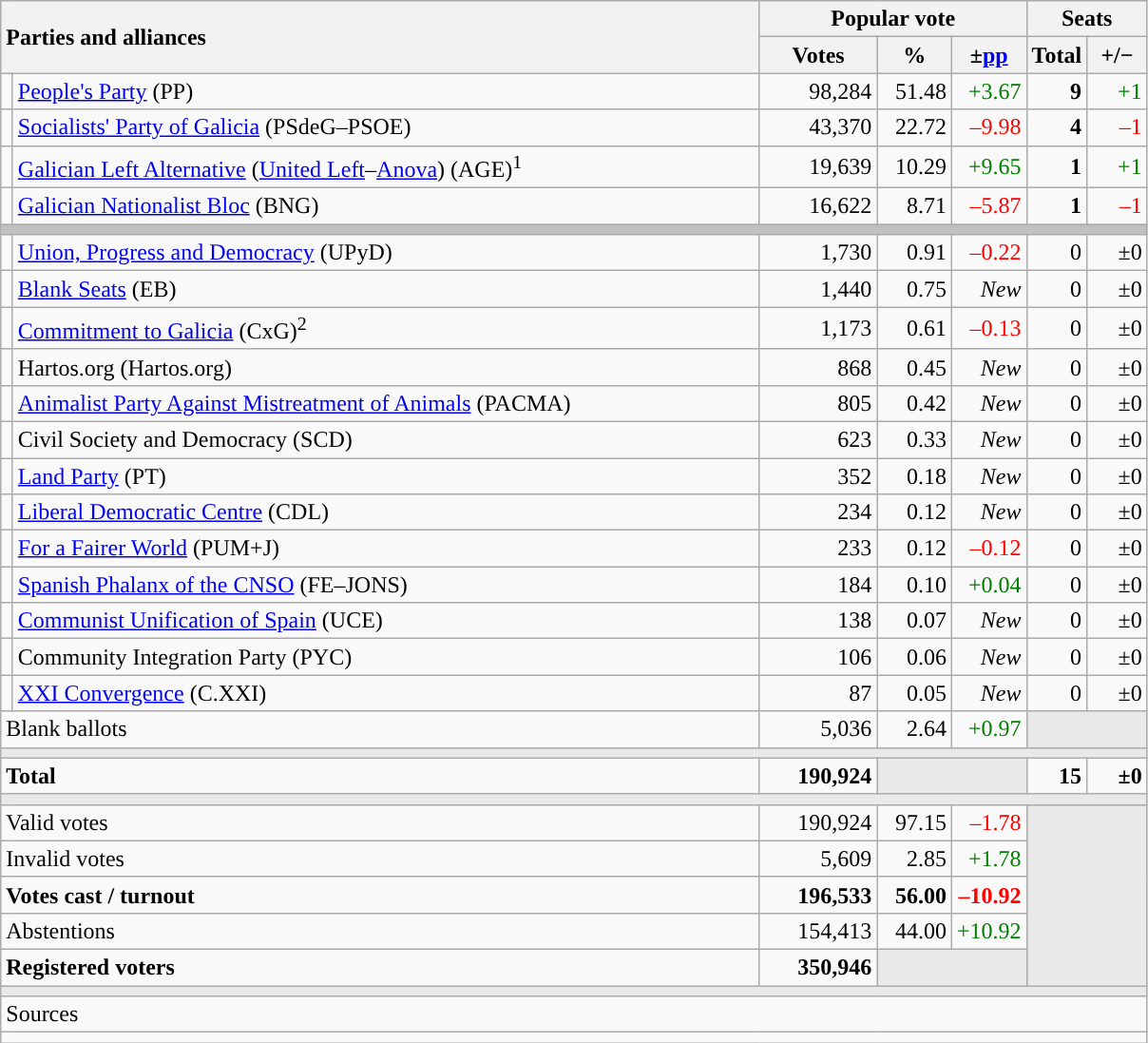<table class="wikitable" style="text-align:right;">
<tr>
<th style="text-align:left;" rowspan="2" colspan="2" width="525">Parties and alliances</th>
<th colspan="3">Popular vote</th>
<th colspan="2">Seats</th>
</tr>
<tr>
<th width="75">Votes</th>
<th width="45">%</th>
<th width="45">±<a href='#'>pp</a></th>
<th width="35">Total</th>
<th width="35">+/−</th>
</tr>
<tr>
<td width="1" style="color:inherit;background:"></td>
<td align="left"><a href='#'>People's Party</a> (PP)</td>
<td>98,284</td>
<td>51.48</td>
<td style="color:green;">+3.67</td>
<td><strong>9</strong></td>
<td style="color:green;">+1</td>
</tr>
<tr>
<td style="color:inherit;background:"></td>
<td align="left"><a href='#'>Socialists' Party of Galicia</a> (PSdeG–PSOE)</td>
<td>43,370</td>
<td>22.72</td>
<td style="color:red;">–9.98</td>
<td><strong>4</strong></td>
<td style="color:red;">–1</td>
</tr>
<tr>
<td style="color:inherit;background:"></td>
<td align="left"><a href='#'>Galician Left Alternative</a> (<a href='#'>United Left</a>–<a href='#'>Anova</a>) (AGE)<sup>1</sup></td>
<td>19,639</td>
<td>10.29</td>
<td style="color:green;">+9.65</td>
<td><strong>1</strong></td>
<td style="color:green;">+1</td>
</tr>
<tr>
<td style="color:inherit;background:"></td>
<td align="left"><a href='#'>Galician Nationalist Bloc</a> (BNG)</td>
<td>16,622</td>
<td>8.71</td>
<td style="color:red;">–5.87</td>
<td><strong>1</strong></td>
<td style="color:red;">–1</td>
</tr>
<tr>
<td colspan="7" bgcolor="#C0C0C0"></td>
</tr>
<tr>
<td style="color:inherit;background:"></td>
<td align="left"><a href='#'>Union, Progress and Democracy</a> (UPyD)</td>
<td>1,730</td>
<td>0.91</td>
<td style="color:red;">–0.22</td>
<td>0</td>
<td>±0</td>
</tr>
<tr>
<td style="color:inherit;background:"></td>
<td align="left"><a href='#'>Blank Seats</a> (EB)</td>
<td>1,440</td>
<td>0.75</td>
<td><em>New</em></td>
<td>0</td>
<td>±0</td>
</tr>
<tr>
<td style="color:inherit;background:"></td>
<td align="left"><a href='#'>Commitment to Galicia</a> (CxG)<sup>2</sup></td>
<td>1,173</td>
<td>0.61</td>
<td style="color:red;">–0.13</td>
<td>0</td>
<td>±0</td>
</tr>
<tr>
<td style="color:inherit;background:"></td>
<td align="left">Hartos.org (Hartos.org)</td>
<td>868</td>
<td>0.45</td>
<td><em>New</em></td>
<td>0</td>
<td>±0</td>
</tr>
<tr>
<td style="color:inherit;background:"></td>
<td align="left"><a href='#'>Animalist Party Against Mistreatment of Animals</a> (PACMA)</td>
<td>805</td>
<td>0.42</td>
<td><em>New</em></td>
<td>0</td>
<td>±0</td>
</tr>
<tr>
<td style="color:inherit;background:"></td>
<td align="left">Civil Society and Democracy (SCD)</td>
<td>623</td>
<td>0.33</td>
<td><em>New</em></td>
<td>0</td>
<td>±0</td>
</tr>
<tr>
<td style="color:inherit;background:"></td>
<td align="left"><a href='#'>Land Party</a> (PT)</td>
<td>352</td>
<td>0.18</td>
<td><em>New</em></td>
<td>0</td>
<td>±0</td>
</tr>
<tr>
<td style="color:inherit;background:"></td>
<td align="left"><a href='#'>Liberal Democratic Centre</a> (CDL)</td>
<td>234</td>
<td>0.12</td>
<td><em>New</em></td>
<td>0</td>
<td>±0</td>
</tr>
<tr>
<td style="color:inherit;background:"></td>
<td align="left"><a href='#'>For a Fairer World</a> (PUM+J)</td>
<td>233</td>
<td>0.12</td>
<td style="color:red;">–0.12</td>
<td>0</td>
<td>±0</td>
</tr>
<tr>
<td style="color:inherit;background:"></td>
<td align="left"><a href='#'>Spanish Phalanx of the CNSO</a> (FE–JONS)</td>
<td>184</td>
<td>0.10</td>
<td style="color:green;">+0.04</td>
<td>0</td>
<td>±0</td>
</tr>
<tr>
<td style="color:inherit;background:"></td>
<td align="left"><a href='#'>Communist Unification of Spain</a> (UCE)</td>
<td>138</td>
<td>0.07</td>
<td><em>New</em></td>
<td>0</td>
<td>±0</td>
</tr>
<tr>
<td style="color:inherit;background:"></td>
<td align="left">Community Integration Party (PYC)</td>
<td>106</td>
<td>0.06</td>
<td><em>New</em></td>
<td>0</td>
<td>±0</td>
</tr>
<tr>
<td style="color:inherit;background:"></td>
<td align="left"><a href='#'>XXI Convergence</a> (C.XXI)</td>
<td>87</td>
<td>0.05</td>
<td><em>New</em></td>
<td>0</td>
<td>±0</td>
</tr>
<tr>
<td align="left" colspan="2">Blank ballots</td>
<td>5,036</td>
<td>2.64</td>
<td style="color:green;">+0.97</td>
<td bgcolor="#E9E9E9" colspan="2"></td>
</tr>
<tr>
<td colspan="7" bgcolor="#E9E9E9"></td>
</tr>
<tr style="font-weight:bold;">
<td align="left" colspan="2">Total</td>
<td>190,924</td>
<td bgcolor="#E9E9E9" colspan="2"></td>
<td>15</td>
<td>±0</td>
</tr>
<tr>
<td colspan="7" bgcolor="#E9E9E9"></td>
</tr>
<tr>
<td align="left" colspan="2">Valid votes</td>
<td>190,924</td>
<td>97.15</td>
<td style="color:red;">–1.78</td>
<td bgcolor="#E9E9E9" colspan="2" rowspan="5"></td>
</tr>
<tr>
<td align="left" colspan="2">Invalid votes</td>
<td>5,609</td>
<td>2.85</td>
<td style="color:green;">+1.78</td>
</tr>
<tr style="font-weight:bold;">
<td align="left" colspan="2">Votes cast / turnout</td>
<td>196,533</td>
<td>56.00</td>
<td style="color:red;">–10.92</td>
</tr>
<tr>
<td align="left" colspan="2">Abstentions</td>
<td>154,413</td>
<td>44.00</td>
<td style="color:green;">+10.92</td>
</tr>
<tr style="font-weight:bold;">
<td align="left" colspan="2">Registered voters</td>
<td>350,946</td>
<td bgcolor="#E9E9E9" colspan="2"></td>
</tr>
<tr>
<td colspan="7" bgcolor="#E9E9E9"></td>
</tr>
<tr>
<td align="left" colspan="7">Sources</td>
</tr>
<tr>
<td colspan="7" style="text-align:left; max-width:790px;"></td>
</tr>
</table>
